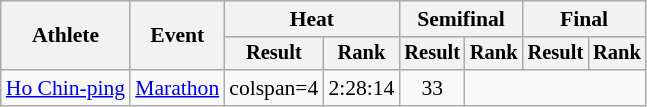<table class="wikitable" style="font-size:90%">
<tr>
<th rowspan="2">Athlete</th>
<th rowspan="2">Event</th>
<th colspan="2">Heat</th>
<th colspan="2">Semifinal</th>
<th colspan="2">Final</th>
</tr>
<tr style="font-size:95%">
<th>Result</th>
<th>Rank</th>
<th>Result</th>
<th>Rank</th>
<th>Result</th>
<th>Rank</th>
</tr>
<tr style=text-align:center>
<td style=text-align:left><a href='#'>Ho Chin-ping</a></td>
<td style=text-align:left><a href='#'>Marathon</a></td>
<td>colspan=4 </td>
<td>2:28:14</td>
<td>33</td>
</tr>
</table>
